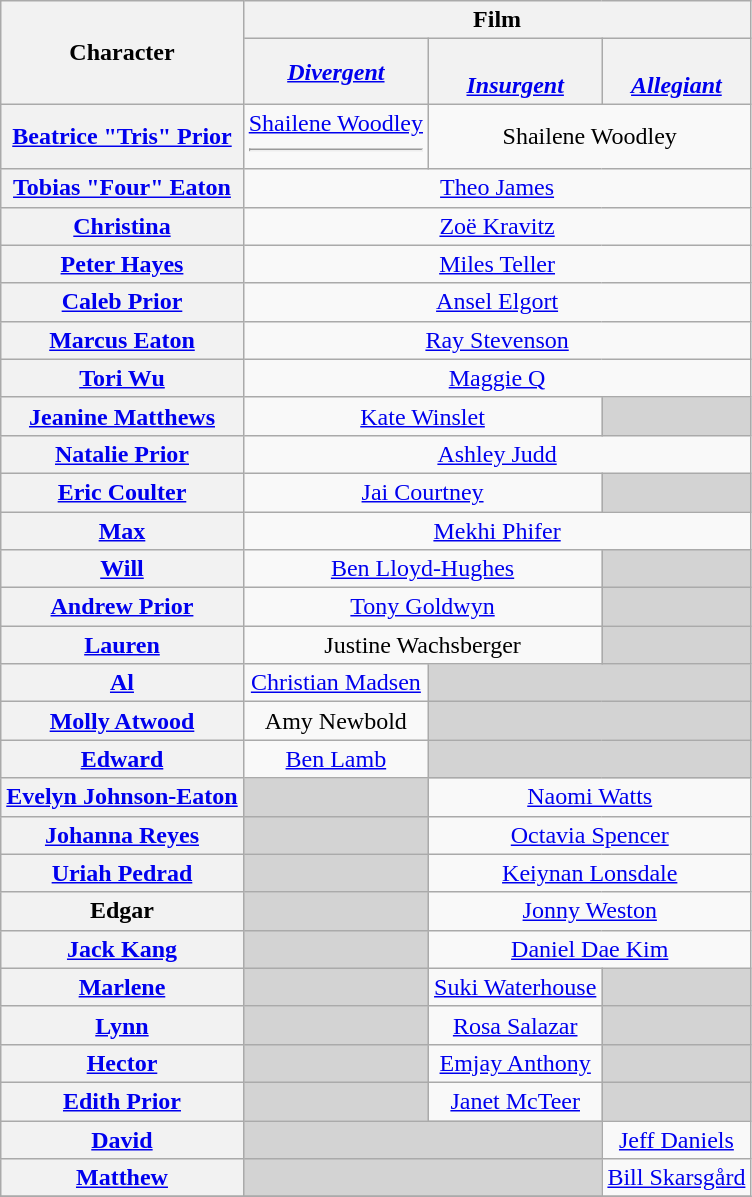<table class="wikitable" style="text-align:center;">
<tr>
<th rowspan="2" scope="col">Character</th>
<th colspan="3">Film</th>
</tr>
<tr>
<th scope="col"><em><a href='#'>Divergent</a></em></th>
<th scope="col"><em><a href='#'> <br>Insurgent</a></em></th>
<th scope="col"><em><a href='#'> <br>Allegiant</a></em></th>
</tr>
<tr>
<th scope="row"><a href='#'>Beatrice "Tris" Prior</a></th>
<td><a href='#'>Shailene Woodley</a><hr></td>
<td colspan="2">Shailene Woodley</td>
</tr>
<tr>
<th scope="row"><a href='#'>Tobias "Four" Eaton</a></th>
<td colspan="3"><a href='#'>Theo James</a></td>
</tr>
<tr>
<th scope="row"><a href='#'>Christina</a></th>
<td colspan="3"><a href='#'>Zoë Kravitz</a></td>
</tr>
<tr>
<th scope="row"><a href='#'>Peter Hayes</a></th>
<td colspan="3"><a href='#'>Miles Teller</a></td>
</tr>
<tr>
<th scope="row"><a href='#'>Caleb Prior</a></th>
<td colspan="3"><a href='#'>Ansel Elgort</a></td>
</tr>
<tr>
<th scope="row"><a href='#'>Marcus Eaton</a></th>
<td colspan="3"><a href='#'>Ray Stevenson</a></td>
</tr>
<tr>
<th scope="row"><a href='#'>Tori Wu</a></th>
<td colspan="3"><a href='#'>Maggie Q</a></td>
</tr>
<tr>
<th scope="row"><a href='#'>Jeanine Matthews</a></th>
<td colspan="2"><a href='#'>Kate Winslet</a></td>
<td style="background-color:#D3D3D3;"></td>
</tr>
<tr>
<th scope="row"><a href='#'>Natalie Prior</a></th>
<td colspan="3"><a href='#'>Ashley Judd</a></td>
</tr>
<tr>
<th scope="row"><a href='#'>Eric Coulter</a></th>
<td colspan="2"><a href='#'>Jai Courtney</a></td>
<td style="background-color:#D3D3D3;"></td>
</tr>
<tr>
<th scope="row"><a href='#'>Max</a></th>
<td colspan="3"><a href='#'>Mekhi Phifer</a></td>
</tr>
<tr>
<th scope="row"><a href='#'>Will</a></th>
<td colspan="2"><a href='#'>Ben Lloyd-Hughes</a></td>
<td style="background-color:#D3D3D3;"></td>
</tr>
<tr>
<th scope="row"><a href='#'>Andrew Prior</a></th>
<td colspan="2"><a href='#'>Tony Goldwyn</a></td>
<td style="background-color:#D3D3D3;"></td>
</tr>
<tr>
<th scope="row"><a href='#'>Lauren</a></th>
<td colspan="2">Justine Wachsberger</td>
<td style="background-color:#D3D3D3;"></td>
</tr>
<tr>
<th scope="row"><a href='#'>Al</a></th>
<td colspan="1"><a href='#'>Christian Madsen</a></td>
<td colspan="2" style="background-color:#D3D3D3;"></td>
</tr>
<tr>
<th scope="row"><a href='#'>Molly Atwood</a></th>
<td colspan="1">Amy Newbold</td>
<td colspan="2" style="background-color:#D3D3D3;"></td>
</tr>
<tr>
<th scope="row"><a href='#'>Edward</a></th>
<td colspan="1"><a href='#'>Ben Lamb</a></td>
<td colspan="2" style="background-color:#D3D3D3;"></td>
</tr>
<tr>
<th scope="row"><a href='#'>Evelyn Johnson-Eaton</a></th>
<td colspan="1" style="background-color:#D3D3D3;"></td>
<td colspan="2"><a href='#'>Naomi Watts</a></td>
</tr>
<tr>
<th scope="row"><a href='#'>Johanna Reyes</a></th>
<td colspan="1" style="background-color:#D3D3D3;"></td>
<td colspan="2"><a href='#'>Octavia Spencer</a></td>
</tr>
<tr>
<th scope="row"><a href='#'>Uriah Pedrad</a></th>
<td colspan="1" style="background-color:#D3D3D3;"></td>
<td colspan="2"><a href='#'>Keiynan Lonsdale</a></td>
</tr>
<tr>
<th scope="row">Edgar</th>
<td colspan="1" style="background-color:#D3D3D3;"></td>
<td colspan="2"><a href='#'>Jonny Weston</a></td>
</tr>
<tr>
<th scope="row"><a href='#'>Jack Kang</a></th>
<td colspan="1" style="background-color:#D3D3D3;"></td>
<td colspan="2"><a href='#'>Daniel Dae Kim</a></td>
</tr>
<tr>
<th scope="row"><a href='#'>Marlene</a></th>
<td colspan="1" style="background-color:#D3D3D3;"></td>
<td colspan="1"><a href='#'>Suki Waterhouse</a></td>
<td style="background-color:#D3D3D3;"></td>
</tr>
<tr>
<th scope="row"><a href='#'>Lynn</a></th>
<td colspan="1" style="background-color:#D3D3D3;"></td>
<td colspan="1"><a href='#'>Rosa Salazar</a></td>
<td style="background-color:#D3D3D3;"></td>
</tr>
<tr>
<th scope="row"><a href='#'>Hector</a></th>
<td colspan="1" style="background-color:#D3D3D3;"></td>
<td colspan="1"><a href='#'>Emjay Anthony</a></td>
<td style="background-color:#D3D3D3;"></td>
</tr>
<tr>
<th scope="row"><a href='#'>Edith Prior</a></th>
<td colspan="1" style="background-color:#D3D3D3;"></td>
<td colspan="1"><a href='#'>Janet McTeer</a></td>
<td style="background-color:#D3D3D3;"></td>
</tr>
<tr>
<th scope="row"><a href='#'>David</a></th>
<td colspan="2" style="background-color:#D3D3D3;"></td>
<td colspan="1"><a href='#'>Jeff Daniels</a></td>
</tr>
<tr>
<th scope="row"><a href='#'>Matthew</a></th>
<td colspan="2" style="background-color:#D3D3D3;"></td>
<td colspan="1"><a href='#'>Bill Skarsgård</a></td>
</tr>
<tr>
</tr>
</table>
